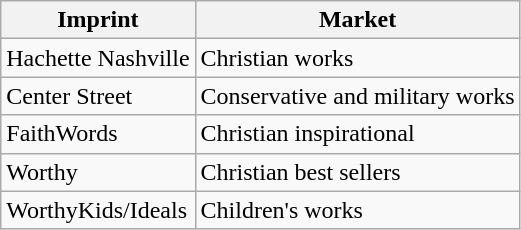<table class="wikitable">
<tr>
<th>Imprint</th>
<th>Market</th>
</tr>
<tr>
<td>Hachette Nashville</td>
<td>Christian works</td>
</tr>
<tr>
<td>Center Street</td>
<td>Conservative and military works</td>
</tr>
<tr>
<td>FaithWords</td>
<td>Christian inspirational</td>
</tr>
<tr>
<td>Worthy</td>
<td>Christian best sellers</td>
</tr>
<tr>
<td>WorthyKids/Ideals</td>
<td>Children's works</td>
</tr>
</table>
